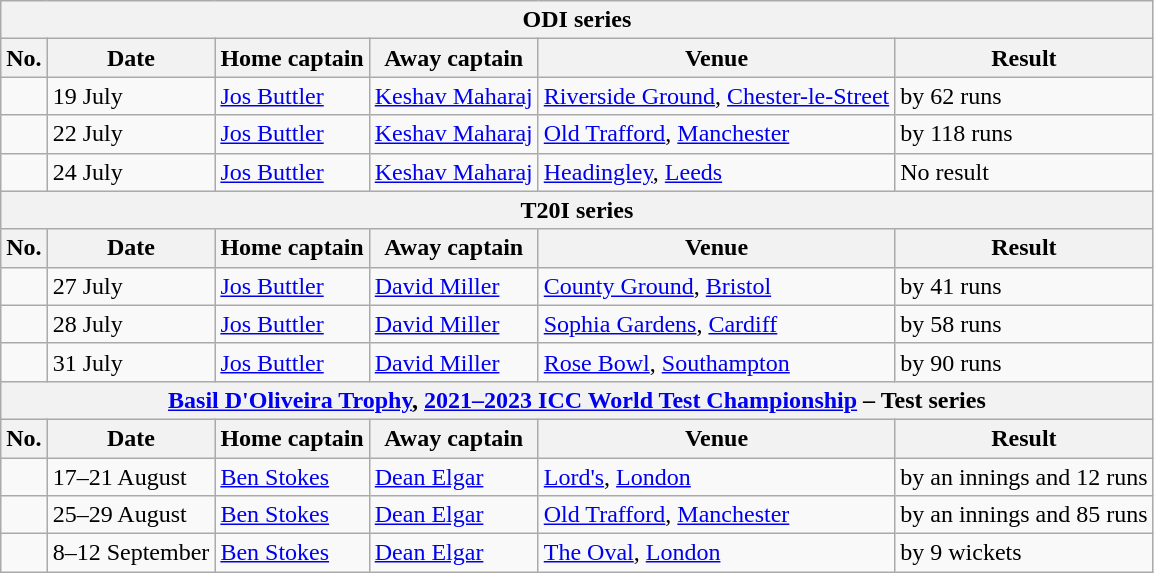<table class="wikitable">
<tr>
<th colspan="9">ODI series</th>
</tr>
<tr>
<th>No.</th>
<th>Date</th>
<th>Home captain</th>
<th>Away captain</th>
<th>Venue</th>
<th>Result</th>
</tr>
<tr>
<td></td>
<td>19 July</td>
<td><a href='#'>Jos Buttler</a></td>
<td><a href='#'>Keshav Maharaj</a></td>
<td><a href='#'>Riverside Ground</a>, <a href='#'>Chester-le-Street</a></td>
<td> by 62 runs</td>
</tr>
<tr>
<td></td>
<td>22 July</td>
<td><a href='#'>Jos Buttler</a></td>
<td><a href='#'>Keshav Maharaj</a></td>
<td><a href='#'>Old Trafford</a>, <a href='#'>Manchester</a></td>
<td> by 118 runs</td>
</tr>
<tr>
<td></td>
<td>24 July</td>
<td><a href='#'>Jos Buttler</a></td>
<td><a href='#'>Keshav Maharaj</a></td>
<td><a href='#'>Headingley</a>, <a href='#'>Leeds</a></td>
<td>No result</td>
</tr>
<tr>
<th colspan="9">T20I series</th>
</tr>
<tr>
<th>No.</th>
<th>Date</th>
<th>Home captain</th>
<th>Away captain</th>
<th>Venue</th>
<th>Result</th>
</tr>
<tr>
<td></td>
<td>27 July</td>
<td><a href='#'>Jos Buttler</a></td>
<td><a href='#'>David Miller</a></td>
<td><a href='#'>County Ground</a>, <a href='#'>Bristol</a></td>
<td> by 41 runs</td>
</tr>
<tr>
<td></td>
<td>28 July</td>
<td><a href='#'>Jos Buttler</a></td>
<td><a href='#'>David Miller</a></td>
<td><a href='#'>Sophia Gardens</a>, <a href='#'>Cardiff</a></td>
<td> by 58 runs</td>
</tr>
<tr>
<td></td>
<td>31 July</td>
<td><a href='#'>Jos Buttler</a></td>
<td><a href='#'>David Miller</a></td>
<td><a href='#'>Rose Bowl</a>, <a href='#'>Southampton</a></td>
<td> by 90 runs</td>
</tr>
<tr>
<th colspan="9"><a href='#'>Basil D'Oliveira Trophy</a>, <a href='#'>2021–2023 ICC World Test Championship</a> – Test series</th>
</tr>
<tr>
<th>No.</th>
<th>Date</th>
<th>Home captain</th>
<th>Away captain</th>
<th>Venue</th>
<th>Result</th>
</tr>
<tr>
<td></td>
<td>17–21 August</td>
<td><a href='#'>Ben Stokes</a></td>
<td><a href='#'>Dean Elgar</a></td>
<td><a href='#'>Lord's</a>, <a href='#'>London</a></td>
<td> by an innings and 12 runs</td>
</tr>
<tr>
<td></td>
<td>25–29 August</td>
<td><a href='#'>Ben Stokes</a></td>
<td><a href='#'>Dean Elgar</a></td>
<td><a href='#'>Old Trafford</a>, <a href='#'>Manchester</a></td>
<td> by an innings and 85 runs</td>
</tr>
<tr>
<td></td>
<td>8–12 September</td>
<td><a href='#'>Ben Stokes</a></td>
<td><a href='#'>Dean Elgar</a></td>
<td><a href='#'>The Oval</a>, <a href='#'>London</a></td>
<td> by 9 wickets</td>
</tr>
</table>
